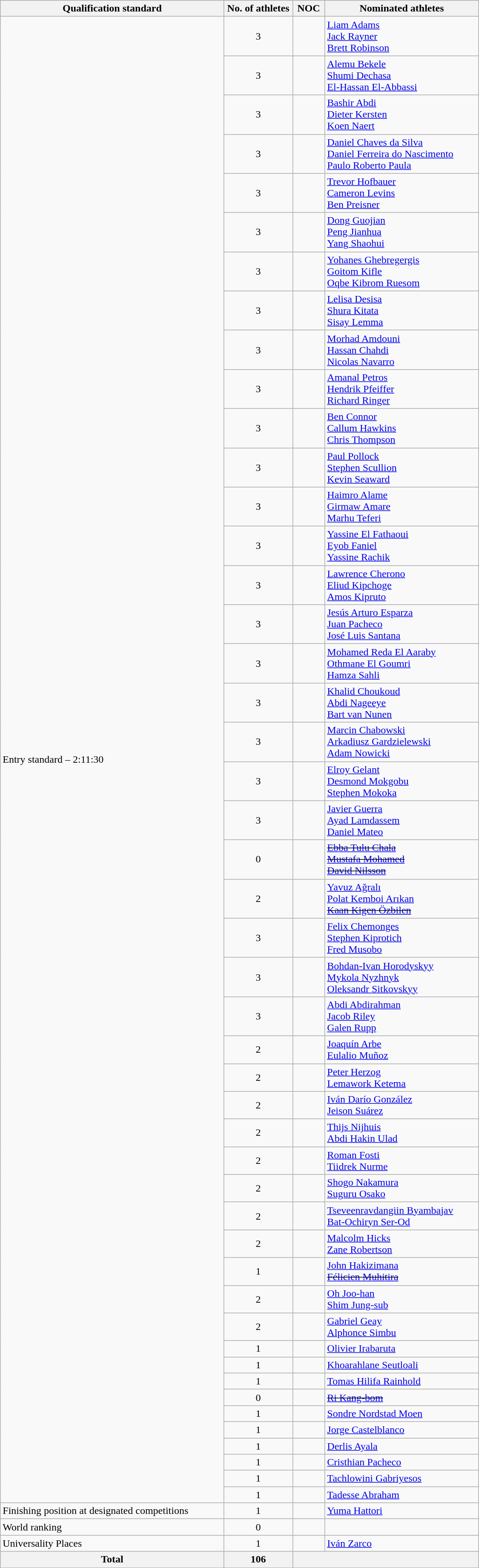<table class="wikitable" style="text-align:left; width:750px;">
<tr>
<th>Qualification standard</th>
<th width=100>No. of athletes</th>
<th>NOC</th>
<th>Nominated athletes</th>
</tr>
<tr>
<td rowspan=47>Entry standard – 2:11:30</td>
<td align=center>3</td>
<td></td>
<td><a href='#'>Liam Adams</a><br><a href='#'>Jack Rayner</a><br><a href='#'>Brett Robinson</a></td>
</tr>
<tr>
<td align=center>3</td>
<td></td>
<td><a href='#'>Alemu Bekele</a><br><a href='#'>Shumi Dechasa</a><br><a href='#'>El-Hassan El-Abbassi</a></td>
</tr>
<tr>
<td align=center>3</td>
<td></td>
<td><a href='#'>Bashir Abdi</a><br><a href='#'>Dieter Kersten</a><br><a href='#'>Koen Naert</a></td>
</tr>
<tr>
<td align=center>3</td>
<td></td>
<td><a href='#'>Daniel Chaves da Silva</a><br><a href='#'>Daniel Ferreira do Nascimento</a><br><a href='#'>Paulo Roberto Paula</a></td>
</tr>
<tr>
<td align=center>3</td>
<td></td>
<td><a href='#'>Trevor Hofbauer</a><br><a href='#'>Cameron Levins</a><br><a href='#'>Ben Preisner</a></td>
</tr>
<tr>
<td align=center>3</td>
<td></td>
<td><a href='#'>Dong Guojian</a><br><a href='#'>Peng Jianhua</a><br><a href='#'>Yang Shaohui</a></td>
</tr>
<tr>
<td align=center>3</td>
<td></td>
<td><a href='#'>Yohanes Ghebregergis</a><br><a href='#'>Goitom Kifle</a><br><a href='#'>Oqbe Kibrom Ruesom</a></td>
</tr>
<tr>
<td align=center>3</td>
<td></td>
<td><a href='#'>Lelisa Desisa</a><br><a href='#'>Shura Kitata</a><br><a href='#'>Sisay Lemma</a></td>
</tr>
<tr>
<td align=center>3</td>
<td></td>
<td><a href='#'>Morhad Amdouni</a><br><a href='#'>Hassan Chahdi</a><br><a href='#'>Nicolas Navarro</a></td>
</tr>
<tr>
<td align=center>3</td>
<td></td>
<td><a href='#'>Amanal Petros</a><br><a href='#'>Hendrik Pfeiffer</a><br><a href='#'>Richard Ringer</a></td>
</tr>
<tr>
<td align=center>3</td>
<td></td>
<td><a href='#'>Ben Connor</a><br><a href='#'>Callum Hawkins</a><br><a href='#'>Chris Thompson</a></td>
</tr>
<tr>
<td align=center>3</td>
<td></td>
<td><a href='#'>Paul Pollock</a><br><a href='#'>Stephen Scullion</a><br><a href='#'>Kevin Seaward</a></td>
</tr>
<tr>
<td align=center>3</td>
<td></td>
<td><a href='#'>Haimro Alame</a><br><a href='#'>Girmaw Amare</a><br><a href='#'>Marhu Teferi</a></td>
</tr>
<tr>
<td align=center>3</td>
<td></td>
<td><a href='#'>Yassine El Fathaoui</a><br><a href='#'>Eyob Faniel</a><br><a href='#'>Yassine Rachik</a></td>
</tr>
<tr>
<td align=center>3</td>
<td></td>
<td><a href='#'>Lawrence Cherono</a><br><a href='#'>Eliud Kipchoge</a><br><a href='#'>Amos Kipruto</a></td>
</tr>
<tr>
<td align=center>3</td>
<td></td>
<td><a href='#'>Jesús Arturo Esparza</a><br><a href='#'>Juan Pacheco</a><br><a href='#'>José Luis Santana</a></td>
</tr>
<tr>
<td align=center>3</td>
<td></td>
<td><a href='#'>Mohamed Reda El Aaraby</a><br><a href='#'>Othmane El Goumri</a><br><a href='#'>Hamza Sahli</a></td>
</tr>
<tr>
<td align=center>3</td>
<td></td>
<td><a href='#'>Khalid Choukoud</a><br><a href='#'>Abdi Nageeye</a><br><a href='#'>Bart van Nunen</a></td>
</tr>
<tr>
<td align=center>3</td>
<td></td>
<td><a href='#'>Marcin Chabowski</a><br><a href='#'>Arkadiusz Gardzielewski</a><br><a href='#'>Adam Nowicki</a></td>
</tr>
<tr>
<td align=center>3</td>
<td></td>
<td><a href='#'>Elroy Gelant</a><br><a href='#'>Desmond Mokgobu</a><br><a href='#'>Stephen Mokoka</a></td>
</tr>
<tr>
<td align=center>3</td>
<td></td>
<td><a href='#'>Javier Guerra</a><br><a href='#'>Ayad Lamdassem</a><br><a href='#'>Daniel Mateo</a></td>
</tr>
<tr>
<td align=center>0</td>
<td></td>
<td><s><a href='#'>Ebba Tulu Chala</a><br><a href='#'>Mustafa Mohamed</a><br><a href='#'>David Nilsson</a></s></td>
</tr>
<tr>
<td align=center>2</td>
<td></td>
<td><a href='#'>Yavuz Ağralı</a><br><a href='#'>Polat Kemboi Arıkan</a><br><s><a href='#'>Kaan Kigen Özbilen</a></s></td>
</tr>
<tr>
<td align=center>3</td>
<td></td>
<td><a href='#'>Felix Chemonges</a><br><a href='#'>Stephen Kiprotich</a><br><a href='#'>Fred Musobo</a></td>
</tr>
<tr>
<td align=center>3</td>
<td></td>
<td><a href='#'>Bohdan-Ivan Horodyskyy</a><br><a href='#'>Mykola Nyzhnyk</a><br><a href='#'>Oleksandr Sitkovskyy</a></td>
</tr>
<tr>
<td align=center>3</td>
<td></td>
<td><a href='#'>Abdi Abdirahman</a><br><a href='#'>Jacob Riley</a><br><a href='#'>Galen Rupp</a></td>
</tr>
<tr>
<td align=center>2</td>
<td></td>
<td><a href='#'>Joaquín Arbe</a> <br> <a href='#'>Eulalio Muñoz</a></td>
</tr>
<tr>
<td align=center>2</td>
<td></td>
<td><a href='#'>Peter Herzog</a><br><a href='#'>Lemawork Ketema</a></td>
</tr>
<tr>
<td align=center>2</td>
<td></td>
<td><a href='#'>Iván Darío González</a><br><a href='#'>Jeison Suárez</a></td>
</tr>
<tr>
<td align=center>2</td>
<td></td>
<td><a href='#'>Thijs Nijhuis</a><br><a href='#'>Abdi Hakin Ulad</a></td>
</tr>
<tr>
<td align=center>2</td>
<td></td>
<td><a href='#'>Roman Fosti</a><br><a href='#'>Tiidrek Nurme</a></td>
</tr>
<tr>
<td align=center>2</td>
<td></td>
<td><a href='#'>Shogo Nakamura</a><br><a href='#'>Suguru Osako</a></td>
</tr>
<tr>
<td align=center>2</td>
<td></td>
<td><a href='#'>Tseveenravdangiin Byambajav</a><br><a href='#'>Bat-Ochiryn Ser-Od</a></td>
</tr>
<tr>
<td align=center>2</td>
<td></td>
<td><a href='#'>Malcolm Hicks</a><br><a href='#'>Zane Robertson</a></td>
</tr>
<tr>
<td align=center>1</td>
<td></td>
<td><a href='#'>John Hakizimana</a><br><s><a href='#'>Félicien Muhitira</a></s></td>
</tr>
<tr>
<td align=center>2</td>
<td></td>
<td><a href='#'>Oh Joo-han</a><br><a href='#'>Shim Jung-sub</a></td>
</tr>
<tr>
<td align=center>2</td>
<td></td>
<td><a href='#'>Gabriel Geay</a><br><a href='#'>Alphonce Simbu</a></td>
</tr>
<tr>
<td align=center>1</td>
<td></td>
<td><a href='#'>Olivier Irabaruta</a></td>
</tr>
<tr>
<td align=center>1</td>
<td></td>
<td><a href='#'>Khoarahlane Seutloali</a></td>
</tr>
<tr>
<td align=center>1</td>
<td></td>
<td><a href='#'>Tomas Hilifa Rainhold</a></td>
</tr>
<tr>
<td align=center>0</td>
<td><s></s></td>
<td><s><a href='#'>Ri Kang-bom</a></s></td>
</tr>
<tr>
<td align=center>1</td>
<td></td>
<td><a href='#'>Sondre Nordstad Moen</a></td>
</tr>
<tr>
<td align=center>1</td>
<td></td>
<td><a href='#'>Jorge Castelblanco</a></td>
</tr>
<tr>
<td align=center>1</td>
<td></td>
<td><a href='#'>Derlis Ayala</a></td>
</tr>
<tr>
<td align=center>1</td>
<td></td>
<td><a href='#'>Cristhian Pacheco</a></td>
</tr>
<tr>
<td align=center>1</td>
<td></td>
<td><a href='#'>Tachlowini Gabriyesos</a></td>
</tr>
<tr>
<td align=center>1</td>
<td></td>
<td><a href='#'>Tadesse Abraham</a></td>
</tr>
<tr>
<td>Finishing position at designated competitions</td>
<td align=center>1</td>
<td></td>
<td><a href='#'>Yuma Hattori</a></td>
</tr>
<tr>
<td>World ranking</td>
<td align=center>0</td>
<td></td>
<td></td>
</tr>
<tr>
<td>Universality Places</td>
<td align=center>1</td>
<td></td>
<td><a href='#'>Iván Zarco</a></td>
</tr>
<tr>
<th>Total</th>
<th>106</th>
<th colspan=2></th>
</tr>
</table>
